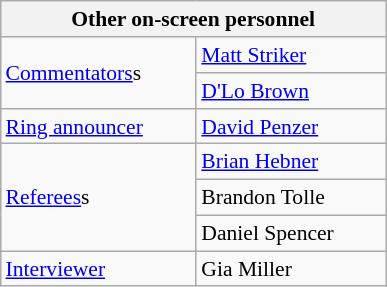<table align="right" class="wikitable" style="border:1px; font-size:90%; margin-left:1em;">
<tr>
<th width="250" colspan="2"><strong>Other on-screen personnel</strong></th>
</tr>
<tr>
<td rowspan="2"><a href='#'>Commentators</a>s</td>
<td><a href='#'>Matt Striker</a></td>
</tr>
<tr>
<td><a href='#'>D'Lo Brown</a></td>
</tr>
<tr>
<td rowspan="1"><a href='#'>Ring announcer</a></td>
<td><a href='#'>David Penzer</a></td>
</tr>
<tr>
<td rowspan="3"><a href='#'>Referees</a>s</td>
<td><a href='#'>Brian Hebner</a></td>
</tr>
<tr>
<td>Brandon Tolle</td>
</tr>
<tr>
<td>Daniel Spencer</td>
</tr>
<tr>
<td rowspan="1"><a href='#'>Interviewer</a></td>
<td>Gia Miller</td>
</tr>
</table>
